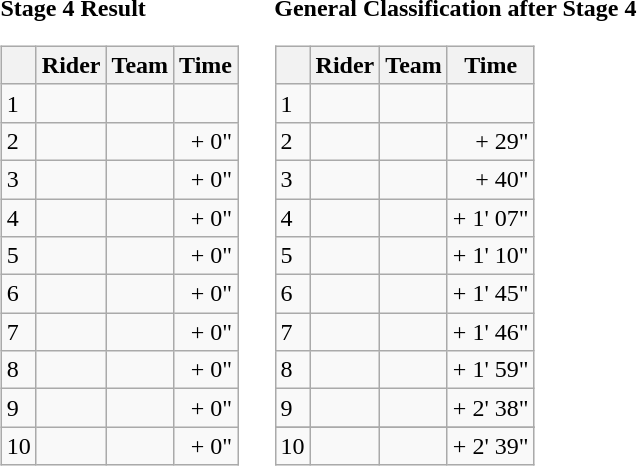<table>
<tr>
<td><strong>Stage 4 Result</strong><br><table class="wikitable">
<tr>
<th></th>
<th>Rider</th>
<th>Team</th>
<th>Time</th>
</tr>
<tr>
<td>1</td>
<td></td>
<td></td>
<td align="right"></td>
</tr>
<tr>
<td>2</td>
<td></td>
<td></td>
<td align="right">+ 0"</td>
</tr>
<tr>
<td>3</td>
<td></td>
<td></td>
<td align="right">+ 0"</td>
</tr>
<tr>
<td>4</td>
<td></td>
<td></td>
<td align="right">+ 0"</td>
</tr>
<tr>
<td>5</td>
<td></td>
<td></td>
<td align="right">+ 0"</td>
</tr>
<tr>
<td>6</td>
<td></td>
<td></td>
<td align="right">+ 0"</td>
</tr>
<tr>
<td>7</td>
<td></td>
<td></td>
<td align="right">+ 0"</td>
</tr>
<tr>
<td>8</td>
<td></td>
<td></td>
<td align="right">+ 0"</td>
</tr>
<tr>
<td>9</td>
<td></td>
<td></td>
<td align="right">+ 0"</td>
</tr>
<tr>
<td>10</td>
<td> </td>
<td></td>
<td align="right">+ 0"</td>
</tr>
</table>
</td>
<td></td>
<td><strong>General Classification after Stage 4</strong><br><table class="wikitable">
<tr>
<th></th>
<th>Rider</th>
<th>Team</th>
<th>Time</th>
</tr>
<tr>
<td>1</td>
<td> </td>
<td></td>
<td align="right"></td>
</tr>
<tr>
<td>2</td>
<td></td>
<td></td>
<td align="right">+ 29"</td>
</tr>
<tr>
<td>3</td>
<td></td>
<td></td>
<td align="right">+ 40"</td>
</tr>
<tr>
<td>4</td>
<td></td>
<td></td>
<td align="right">+ 1' 07"</td>
</tr>
<tr>
<td>5</td>
<td> </td>
<td></td>
<td align="right">+ 1' 10"</td>
</tr>
<tr>
<td>6</td>
<td></td>
<td></td>
<td align="right">+ 1' 45"</td>
</tr>
<tr>
<td>7</td>
<td></td>
<td></td>
<td align="right">+ 1' 46"</td>
</tr>
<tr>
<td>8</td>
<td></td>
<td></td>
<td align="right">+ 1' 59"</td>
</tr>
<tr>
<td>9</td>
<td></td>
<td></td>
<td align="right">+ 2' 38"</td>
</tr>
<tr>
</tr>
<tr>
<td>10</td>
<td></td>
<td></td>
<td align="right">+ 2' 39"</td>
</tr>
</table>
</td>
</tr>
</table>
